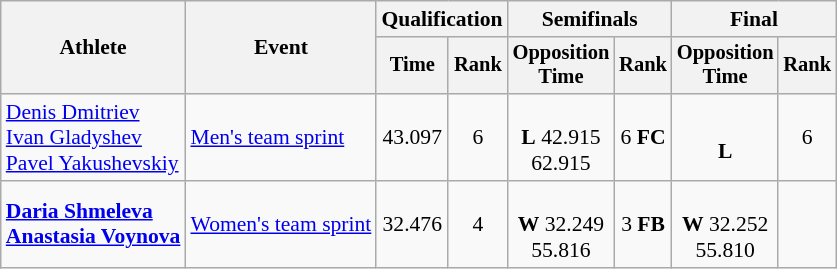<table class="wikitable" style="text-align:center; font-size:90%">
<tr>
<th rowspan=2>Athlete</th>
<th rowspan=2>Event</th>
<th colspan=2>Qualification</th>
<th colspan=2>Semifinals</th>
<th colspan=2>Final</th>
</tr>
<tr style="font-size:95%">
<th>Time</th>
<th>Rank</th>
<th>Opposition<br>Time</th>
<th>Rank</th>
<th>Opposition<br>Time</th>
<th>Rank</th>
</tr>
<tr>
<td align=left><a href='#'>Denis Dmitriev</a><br><a href='#'>Ivan Gladyshev</a><br><a href='#'>Pavel Yakushevskiy</a></td>
<td align=left><a href='#'>Men's team sprint</a></td>
<td>43.097</td>
<td>6</td>
<td><br><strong>L</strong> 42.915<br>62.915</td>
<td>6 <strong>FC</strong></td>
<td><br><strong>L</strong> </td>
<td>6</td>
</tr>
<tr>
<td align=left><strong><a href='#'>Daria Shmeleva</a><br><a href='#'>Anastasia Voynova</a></strong></td>
<td align=left><a href='#'>Women's team sprint</a></td>
<td>32.476</td>
<td>4</td>
<td><br><strong>W</strong> 32.249<br>55.816</td>
<td>3 <strong>FB</strong></td>
<td><br><strong>W</strong>  32.252<br>55.810</td>
<td></td>
</tr>
</table>
